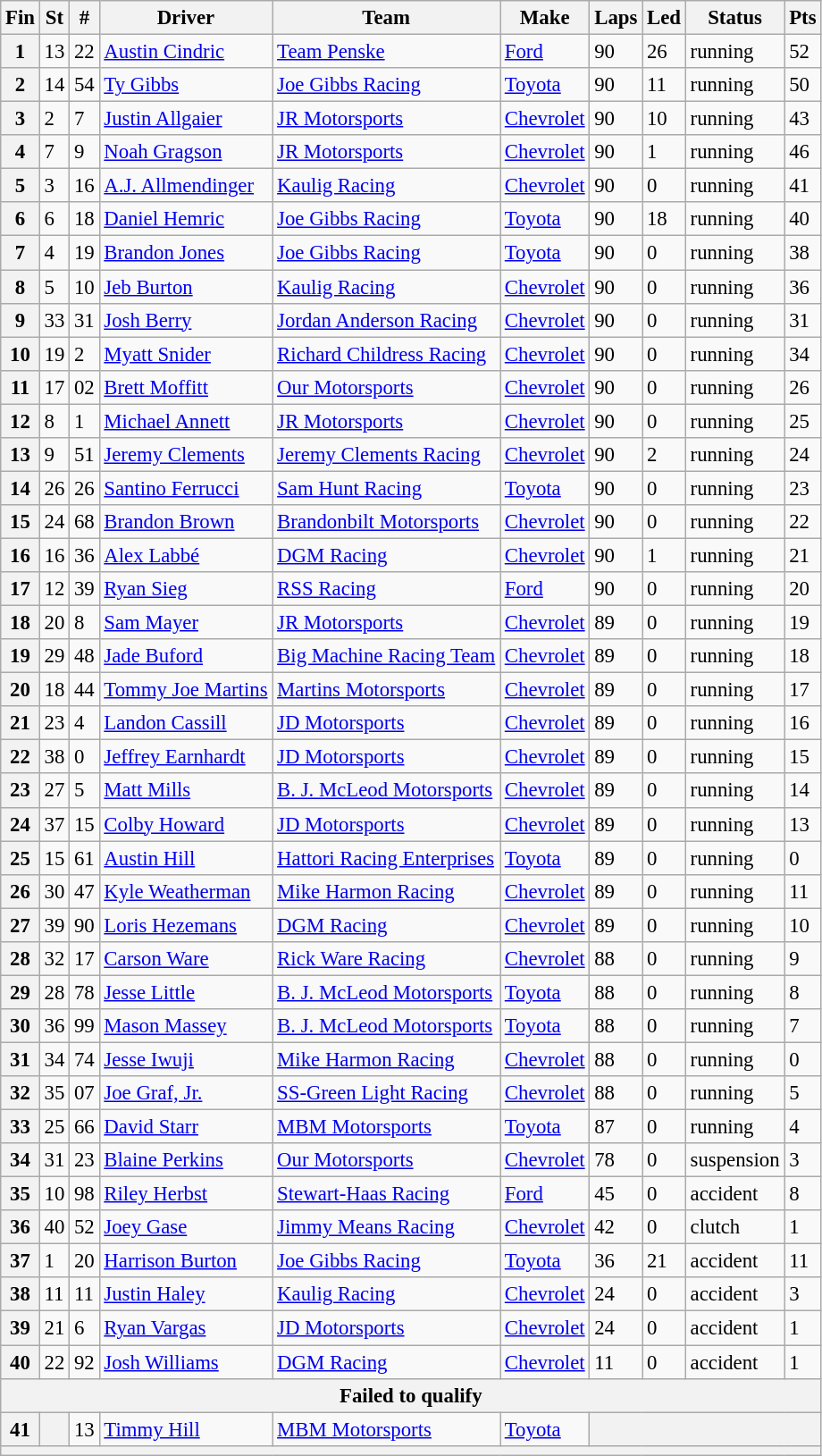<table class="wikitable" style="font-size:95%">
<tr>
<th>Fin</th>
<th>St</th>
<th>#</th>
<th>Driver</th>
<th>Team</th>
<th>Make</th>
<th>Laps</th>
<th>Led</th>
<th>Status</th>
<th>Pts</th>
</tr>
<tr>
<th>1</th>
<td>13</td>
<td>22</td>
<td><a href='#'>Austin Cindric</a></td>
<td><a href='#'>Team Penske</a></td>
<td><a href='#'>Ford</a></td>
<td>90</td>
<td>26</td>
<td>running</td>
<td>52</td>
</tr>
<tr>
<th>2</th>
<td>14</td>
<td>54</td>
<td><a href='#'>Ty Gibbs</a></td>
<td><a href='#'>Joe Gibbs Racing</a></td>
<td><a href='#'>Toyota</a></td>
<td>90</td>
<td>11</td>
<td>running</td>
<td>50</td>
</tr>
<tr>
<th>3</th>
<td>2</td>
<td>7</td>
<td><a href='#'>Justin Allgaier</a></td>
<td><a href='#'>JR Motorsports</a></td>
<td><a href='#'>Chevrolet</a></td>
<td>90</td>
<td>10</td>
<td>running</td>
<td>43</td>
</tr>
<tr>
<th>4</th>
<td>7</td>
<td>9</td>
<td><a href='#'>Noah Gragson</a></td>
<td><a href='#'>JR Motorsports</a></td>
<td><a href='#'>Chevrolet</a></td>
<td>90</td>
<td>1</td>
<td>running</td>
<td>46</td>
</tr>
<tr>
<th>5</th>
<td>3</td>
<td>16</td>
<td><a href='#'>A.J. Allmendinger</a></td>
<td><a href='#'>Kaulig Racing</a></td>
<td><a href='#'>Chevrolet</a></td>
<td>90</td>
<td>0</td>
<td>running</td>
<td>41</td>
</tr>
<tr>
<th>6</th>
<td>6</td>
<td>18</td>
<td><a href='#'>Daniel Hemric</a></td>
<td><a href='#'>Joe Gibbs Racing</a></td>
<td><a href='#'>Toyota</a></td>
<td>90</td>
<td>18</td>
<td>running</td>
<td>40</td>
</tr>
<tr>
<th>7</th>
<td>4</td>
<td>19</td>
<td><a href='#'>Brandon Jones</a></td>
<td><a href='#'>Joe Gibbs Racing</a></td>
<td><a href='#'>Toyota</a></td>
<td>90</td>
<td>0</td>
<td>running</td>
<td>38</td>
</tr>
<tr>
<th>8</th>
<td>5</td>
<td>10</td>
<td><a href='#'>Jeb Burton</a></td>
<td><a href='#'>Kaulig Racing</a></td>
<td><a href='#'>Chevrolet</a></td>
<td>90</td>
<td>0</td>
<td>running</td>
<td>36</td>
</tr>
<tr>
<th>9</th>
<td>33</td>
<td>31</td>
<td><a href='#'>Josh Berry</a></td>
<td><a href='#'>Jordan Anderson Racing</a></td>
<td><a href='#'>Chevrolet</a></td>
<td>90</td>
<td>0</td>
<td>running</td>
<td>31</td>
</tr>
<tr>
<th>10</th>
<td>19</td>
<td>2</td>
<td><a href='#'>Myatt Snider</a></td>
<td><a href='#'>Richard Childress Racing</a></td>
<td><a href='#'>Chevrolet</a></td>
<td>90</td>
<td>0</td>
<td>running</td>
<td>34</td>
</tr>
<tr>
<th>11</th>
<td>17</td>
<td>02</td>
<td><a href='#'>Brett Moffitt</a></td>
<td><a href='#'>Our Motorsports</a></td>
<td><a href='#'>Chevrolet</a></td>
<td>90</td>
<td>0</td>
<td>running</td>
<td>26</td>
</tr>
<tr>
<th>12</th>
<td>8</td>
<td>1</td>
<td><a href='#'>Michael Annett</a></td>
<td><a href='#'>JR Motorsports</a></td>
<td><a href='#'>Chevrolet</a></td>
<td>90</td>
<td>0</td>
<td>running</td>
<td>25</td>
</tr>
<tr>
<th>13</th>
<td>9</td>
<td>51</td>
<td><a href='#'>Jeremy Clements</a></td>
<td><a href='#'>Jeremy Clements Racing</a></td>
<td><a href='#'>Chevrolet</a></td>
<td>90</td>
<td>2</td>
<td>running</td>
<td>24</td>
</tr>
<tr>
<th>14</th>
<td>26</td>
<td>26</td>
<td><a href='#'>Santino Ferrucci</a></td>
<td><a href='#'>Sam Hunt Racing</a></td>
<td><a href='#'>Toyota</a></td>
<td>90</td>
<td>0</td>
<td>running</td>
<td>23</td>
</tr>
<tr>
<th>15</th>
<td>24</td>
<td>68</td>
<td><a href='#'>Brandon Brown</a></td>
<td><a href='#'>Brandonbilt Motorsports</a></td>
<td><a href='#'>Chevrolet</a></td>
<td>90</td>
<td>0</td>
<td>running</td>
<td>22</td>
</tr>
<tr>
<th>16</th>
<td>16</td>
<td>36</td>
<td><a href='#'>Alex Labbé</a></td>
<td><a href='#'>DGM Racing</a></td>
<td><a href='#'>Chevrolet</a></td>
<td>90</td>
<td>1</td>
<td>running</td>
<td>21</td>
</tr>
<tr>
<th>17</th>
<td>12</td>
<td>39</td>
<td><a href='#'>Ryan Sieg</a></td>
<td><a href='#'>RSS Racing</a></td>
<td><a href='#'>Ford</a></td>
<td>90</td>
<td>0</td>
<td>running</td>
<td>20</td>
</tr>
<tr>
<th>18</th>
<td>20</td>
<td>8</td>
<td><a href='#'>Sam Mayer</a></td>
<td><a href='#'>JR Motorsports</a></td>
<td><a href='#'>Chevrolet</a></td>
<td>89</td>
<td>0</td>
<td>running</td>
<td>19</td>
</tr>
<tr>
<th>19</th>
<td>29</td>
<td>48</td>
<td><a href='#'>Jade Buford</a></td>
<td><a href='#'>Big Machine Racing Team</a></td>
<td><a href='#'>Chevrolet</a></td>
<td>89</td>
<td>0</td>
<td>running</td>
<td>18</td>
</tr>
<tr>
<th>20</th>
<td>18</td>
<td>44</td>
<td><a href='#'>Tommy Joe Martins</a></td>
<td><a href='#'>Martins Motorsports</a></td>
<td><a href='#'>Chevrolet</a></td>
<td>89</td>
<td>0</td>
<td>running</td>
<td>17</td>
</tr>
<tr>
<th>21</th>
<td>23</td>
<td>4</td>
<td><a href='#'>Landon Cassill</a></td>
<td><a href='#'>JD Motorsports</a></td>
<td><a href='#'>Chevrolet</a></td>
<td>89</td>
<td>0</td>
<td>running</td>
<td>16</td>
</tr>
<tr>
<th>22</th>
<td>38</td>
<td>0</td>
<td><a href='#'>Jeffrey Earnhardt</a></td>
<td><a href='#'>JD Motorsports</a></td>
<td><a href='#'>Chevrolet</a></td>
<td>89</td>
<td>0</td>
<td>running</td>
<td>15</td>
</tr>
<tr>
<th>23</th>
<td>27</td>
<td>5</td>
<td><a href='#'>Matt Mills</a></td>
<td><a href='#'>B. J. McLeod Motorsports</a></td>
<td><a href='#'>Chevrolet</a></td>
<td>89</td>
<td>0</td>
<td>running</td>
<td>14</td>
</tr>
<tr>
<th>24</th>
<td>37</td>
<td>15</td>
<td><a href='#'>Colby Howard</a></td>
<td><a href='#'>JD Motorsports</a></td>
<td><a href='#'>Chevrolet</a></td>
<td>89</td>
<td>0</td>
<td>running</td>
<td>13</td>
</tr>
<tr>
<th>25</th>
<td>15</td>
<td>61</td>
<td><a href='#'>Austin Hill</a></td>
<td><a href='#'>Hattori Racing Enterprises</a></td>
<td><a href='#'>Toyota</a></td>
<td>89</td>
<td>0</td>
<td>running</td>
<td>0</td>
</tr>
<tr>
<th>26</th>
<td>30</td>
<td>47</td>
<td><a href='#'>Kyle Weatherman</a></td>
<td><a href='#'>Mike Harmon Racing</a></td>
<td><a href='#'>Chevrolet</a></td>
<td>89</td>
<td>0</td>
<td>running</td>
<td>11</td>
</tr>
<tr>
<th>27</th>
<td>39</td>
<td>90</td>
<td><a href='#'>Loris Hezemans</a></td>
<td><a href='#'>DGM Racing</a></td>
<td><a href='#'>Chevrolet</a></td>
<td>89</td>
<td>0</td>
<td>running</td>
<td>10</td>
</tr>
<tr>
<th>28</th>
<td>32</td>
<td>17</td>
<td><a href='#'>Carson Ware</a></td>
<td><a href='#'>Rick Ware Racing</a></td>
<td><a href='#'>Chevrolet</a></td>
<td>88</td>
<td>0</td>
<td>running</td>
<td>9</td>
</tr>
<tr>
<th>29</th>
<td>28</td>
<td>78</td>
<td><a href='#'>Jesse Little</a></td>
<td><a href='#'>B. J. McLeod Motorsports</a></td>
<td><a href='#'>Toyota</a></td>
<td>88</td>
<td>0</td>
<td>running</td>
<td>8</td>
</tr>
<tr>
<th>30</th>
<td>36</td>
<td>99</td>
<td><a href='#'>Mason Massey</a></td>
<td><a href='#'>B. J. McLeod Motorsports</a></td>
<td><a href='#'>Toyota</a></td>
<td>88</td>
<td>0</td>
<td>running</td>
<td>7</td>
</tr>
<tr>
<th>31</th>
<td>34</td>
<td>74</td>
<td><a href='#'>Jesse Iwuji</a></td>
<td><a href='#'>Mike Harmon Racing</a></td>
<td><a href='#'>Chevrolet</a></td>
<td>88</td>
<td>0</td>
<td>running</td>
<td>0</td>
</tr>
<tr>
<th>32</th>
<td>35</td>
<td>07</td>
<td><a href='#'>Joe Graf, Jr.</a></td>
<td><a href='#'>SS-Green Light Racing</a></td>
<td><a href='#'>Chevrolet</a></td>
<td>88</td>
<td>0</td>
<td>running</td>
<td>5</td>
</tr>
<tr>
<th>33</th>
<td>25</td>
<td>66</td>
<td><a href='#'>David Starr</a></td>
<td><a href='#'>MBM Motorsports</a></td>
<td><a href='#'>Toyota</a></td>
<td>87</td>
<td>0</td>
<td>running</td>
<td>4</td>
</tr>
<tr>
<th>34</th>
<td>31</td>
<td>23</td>
<td><a href='#'>Blaine Perkins</a></td>
<td><a href='#'>Our Motorsports</a></td>
<td><a href='#'>Chevrolet</a></td>
<td>78</td>
<td>0</td>
<td>suspension</td>
<td>3</td>
</tr>
<tr>
<th>35</th>
<td>10</td>
<td>98</td>
<td><a href='#'>Riley Herbst</a></td>
<td><a href='#'>Stewart-Haas Racing</a></td>
<td><a href='#'>Ford</a></td>
<td>45</td>
<td>0</td>
<td>accident</td>
<td>8</td>
</tr>
<tr>
<th>36</th>
<td>40</td>
<td>52</td>
<td><a href='#'>Joey Gase</a></td>
<td><a href='#'>Jimmy Means Racing</a></td>
<td><a href='#'>Chevrolet</a></td>
<td>42</td>
<td>0</td>
<td>clutch</td>
<td>1</td>
</tr>
<tr>
<th>37</th>
<td>1</td>
<td>20</td>
<td><a href='#'>Harrison Burton</a></td>
<td><a href='#'>Joe Gibbs Racing</a></td>
<td><a href='#'>Toyota</a></td>
<td>36</td>
<td>21</td>
<td>accident</td>
<td>11</td>
</tr>
<tr>
<th>38</th>
<td>11</td>
<td>11</td>
<td><a href='#'>Justin Haley</a></td>
<td><a href='#'>Kaulig Racing</a></td>
<td><a href='#'>Chevrolet</a></td>
<td>24</td>
<td>0</td>
<td>accident</td>
<td>3</td>
</tr>
<tr>
<th>39</th>
<td>21</td>
<td>6</td>
<td><a href='#'>Ryan Vargas</a></td>
<td><a href='#'>JD Motorsports</a></td>
<td><a href='#'>Chevrolet</a></td>
<td>24</td>
<td>0</td>
<td>accident</td>
<td>1</td>
</tr>
<tr>
<th>40</th>
<td>22</td>
<td>92</td>
<td><a href='#'>Josh Williams</a></td>
<td><a href='#'>DGM Racing</a></td>
<td><a href='#'>Chevrolet</a></td>
<td>11</td>
<td>0</td>
<td>accident</td>
<td>1</td>
</tr>
<tr>
<th colspan="10">Failed to qualify</th>
</tr>
<tr>
<th>41</th>
<th></th>
<td>13</td>
<td><a href='#'>Timmy Hill</a></td>
<td><a href='#'>MBM Motorsports</a></td>
<td><a href='#'>Toyota</a></td>
<th colspan="4"></th>
</tr>
<tr>
<th colspan="10"></th>
</tr>
</table>
